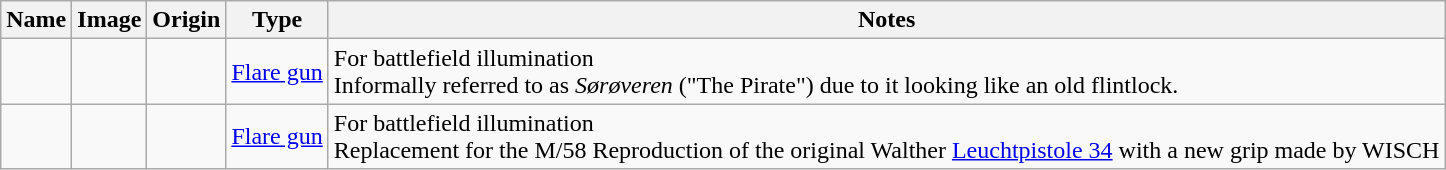<table class="wikitable">
<tr>
<th>Name</th>
<th>Image</th>
<th>Origin</th>
<th>Type</th>
<th>Notes</th>
</tr>
<tr>
<td></td>
<td></td>
<td></td>
<td><a href='#'>Flare gun</a></td>
<td>For battlefield illumination<br>Informally referred to as <em>Sørøveren</em> ("The Pirate") due to it looking like an old flintlock.</td>
</tr>
<tr>
<td></td>
<td></td>
<td></td>
<td><a href='#'>Flare gun</a></td>
<td>For battlefield illumination<br>Replacement for the M/58
Reproduction of the original Walther <a href='#'>Leuchtpistole 34</a> with a new grip made by WISCH</td>
</tr>
</table>
